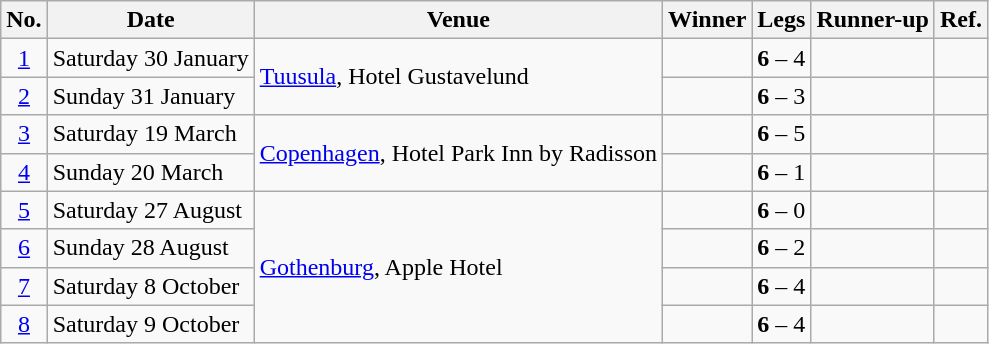<table class="wikitable">
<tr>
<th>No.</th>
<th>Date</th>
<th>Venue</th>
<th>Winner</th>
<th>Legs</th>
<th>Runner-up</th>
<th>Ref.</th>
</tr>
<tr>
<td style="text-align:center"><a href='#'>1</a></td>
<td>Saturday 30 January</td>
<td rowspan=2> <a href='#'>Tuusula</a>, Hotel Gustavelund</td>
<td style="text-align:right"></td>
<td style="text-align:center"><strong>6</strong> – 4</td>
<td></td>
<td style="text-align:center"></td>
</tr>
<tr>
<td style="text-align:center"><a href='#'>2</a></td>
<td>Sunday 31 January</td>
<td style="text-align:right"></td>
<td style="text-align:center"><strong>6</strong> – 3</td>
<td></td>
<td style="text-align:center"></td>
</tr>
<tr>
<td style="text-align:center"><a href='#'>3</a></td>
<td>Saturday 19 March</td>
<td rowspan=2> <a href='#'>Copenhagen</a>, Hotel Park Inn by Radisson</td>
<td style="text-align:right"></td>
<td style="text-align:center"><strong>6</strong> – 5</td>
<td></td>
<td style="text-align:center"></td>
</tr>
<tr>
<td style="text-align:center"><a href='#'>4</a></td>
<td>Sunday 20 March</td>
<td style="text-align:right"></td>
<td style="text-align:center"><strong>6</strong> – 1</td>
<td></td>
<td style="text-align:center"></td>
</tr>
<tr>
<td style="text-align:center"><a href='#'>5</a></td>
<td>Saturday 27 August</td>
<td rowspan=4> <a href='#'>Gothenburg</a>, Apple Hotel</td>
<td style="text-align:right"></td>
<td style="text-align:center"><strong>6</strong> – 0</td>
<td></td>
<td style="text-align:center"></td>
</tr>
<tr>
<td style="text-align:center"><a href='#'>6</a></td>
<td>Sunday 28 August</td>
<td style="text-align:right"></td>
<td style="text-align:center"><strong>6</strong> – 2</td>
<td></td>
<td style="text-align:center"></td>
</tr>
<tr>
<td style="text-align:center"><a href='#'>7</a></td>
<td>Saturday 8 October</td>
<td style="text-align:right"></td>
<td style="text-align:center"><strong>6</strong> – 4</td>
<td></td>
<td style="text-align:center"></td>
</tr>
<tr>
<td style="text-align:center"><a href='#'>8</a></td>
<td>Saturday 9 October</td>
<td style="text-align:right"></td>
<td style="text-align:center"><strong>6</strong> – 4</td>
<td></td>
<td style="text-align:center"></td>
</tr>
</table>
